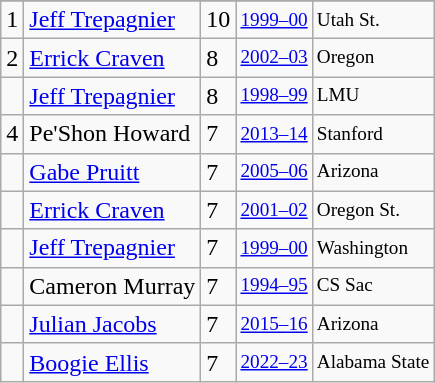<table class="wikitable">
<tr>
</tr>
<tr>
<td>1</td>
<td><a href='#'>Jeff Trepagnier</a></td>
<td>10</td>
<td style="font-size:80%;"><a href='#'>1999–00</a></td>
<td style="font-size:80%;">Utah St.</td>
</tr>
<tr>
<td>2</td>
<td><a href='#'>Errick Craven</a></td>
<td>8</td>
<td style="font-size:80%;"><a href='#'>2002–03</a></td>
<td style="font-size:80%;">Oregon</td>
</tr>
<tr>
<td></td>
<td><a href='#'>Jeff Trepagnier</a></td>
<td>8</td>
<td style="font-size:80%;"><a href='#'>1998–99</a></td>
<td style="font-size:80%;">LMU</td>
</tr>
<tr>
<td>4</td>
<td>Pe'Shon Howard</td>
<td>7</td>
<td style="font-size:80%;"><a href='#'>2013–14</a></td>
<td style="font-size:80%;">Stanford</td>
</tr>
<tr>
<td></td>
<td><a href='#'>Gabe Pruitt</a></td>
<td>7</td>
<td style="font-size:80%;"><a href='#'>2005–06</a></td>
<td style="font-size:80%;">Arizona</td>
</tr>
<tr>
<td></td>
<td><a href='#'>Errick Craven</a></td>
<td>7</td>
<td style="font-size:80%;"><a href='#'>2001–02</a></td>
<td style="font-size:80%;">Oregon St.</td>
</tr>
<tr>
<td></td>
<td><a href='#'>Jeff Trepagnier</a></td>
<td>7</td>
<td style="font-size:80%;"><a href='#'>1999–00</a></td>
<td style="font-size:80%;">Washington</td>
</tr>
<tr>
<td></td>
<td>Cameron Murray</td>
<td>7</td>
<td style="font-size:80%;"><a href='#'>1994–95</a></td>
<td style="font-size:80%;">CS Sac</td>
</tr>
<tr>
<td></td>
<td><a href='#'>Julian Jacobs</a></td>
<td>7</td>
<td style="font-size:80%;"><a href='#'>2015–16</a></td>
<td style="font-size:80%;">Arizona</td>
</tr>
<tr>
<td></td>
<td><a href='#'>Boogie Ellis</a></td>
<td>7</td>
<td style="font-size:80%;"><a href='#'>2022–23</a></td>
<td style="font-size:80%;">Alabama State</td>
</tr>
</table>
